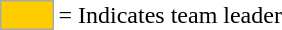<table>
<tr>
<td style="background-color:#FFCC00; border:1px solid #aaaaaa; width:2em;"></td>
<td>= Indicates team leader</td>
</tr>
</table>
